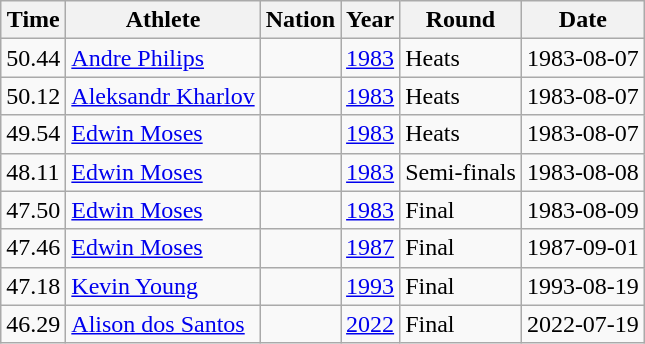<table class="wikitable sortable">
<tr>
<th>Time</th>
<th>Athlete</th>
<th>Nation</th>
<th>Year</th>
<th>Round</th>
<th>Date</th>
</tr>
<tr>
<td>50.44</td>
<td align="left"><a href='#'>Andre Philips</a></td>
<td align="left"></td>
<td><a href='#'>1983</a></td>
<td>Heats</td>
<td>1983-08-07</td>
</tr>
<tr>
<td>50.12</td>
<td align="left"><a href='#'>Aleksandr Kharlov</a></td>
<td align="left"></td>
<td><a href='#'>1983</a></td>
<td>Heats</td>
<td>1983-08-07</td>
</tr>
<tr>
<td>49.54</td>
<td align="left"><a href='#'>Edwin Moses</a></td>
<td align="left"></td>
<td><a href='#'>1983</a></td>
<td>Heats</td>
<td>1983-08-07</td>
</tr>
<tr>
<td>48.11</td>
<td align="left"><a href='#'>Edwin Moses</a></td>
<td align="left"></td>
<td><a href='#'>1983</a></td>
<td>Semi-finals</td>
<td>1983-08-08</td>
</tr>
<tr>
<td>47.50</td>
<td align="left"><a href='#'>Edwin Moses</a></td>
<td align="left"></td>
<td><a href='#'>1983</a></td>
<td>Final</td>
<td>1983-08-09</td>
</tr>
<tr>
<td>47.46</td>
<td align="left"><a href='#'>Edwin Moses</a></td>
<td align="left"></td>
<td><a href='#'>1987</a></td>
<td>Final</td>
<td>1987-09-01</td>
</tr>
<tr>
<td>47.18</td>
<td align="left"><a href='#'>Kevin Young</a></td>
<td align="left"></td>
<td><a href='#'>1993</a></td>
<td>Final</td>
<td>1993-08-19</td>
</tr>
<tr>
<td>46.29</td>
<td align="left"><a href='#'>Alison dos Santos</a></td>
<td align="left"></td>
<td><a href='#'>2022</a></td>
<td>Final</td>
<td>2022-07-19</td>
</tr>
</table>
